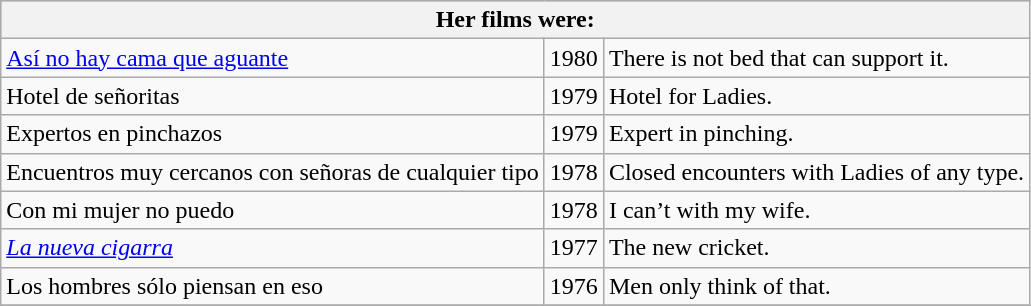<table class="wikitable">
<tr style="background-color:silver;">
<th colspan="3">Her films were:</th>
</tr>
<tr>
<td><a href='#'>Así no hay cama que aguante</a></td>
<td>1980</td>
<td>There is not bed that can support it.</td>
</tr>
<tr>
<td>Hotel de señoritas</td>
<td>1979</td>
<td>Hotel for Ladies.</td>
</tr>
<tr>
<td>Expertos en pinchazos</td>
<td>1979</td>
<td>Expert in pinching.</td>
</tr>
<tr>
<td>Encuentros muy cercanos con señoras de cualquier tipo</td>
<td>1978</td>
<td>Closed encounters with Ladies of any type.</td>
</tr>
<tr>
<td>Con mi mujer no puedo</td>
<td>1978</td>
<td>I can’t with my wife.</td>
</tr>
<tr>
<td><em><a href='#'>La nueva cigarra</a></em></td>
<td>1977</td>
<td>The new cricket.</td>
</tr>
<tr>
<td>Los hombres sólo piensan en eso</td>
<td>1976</td>
<td>Men only think of that.</td>
</tr>
<tr>
</tr>
</table>
